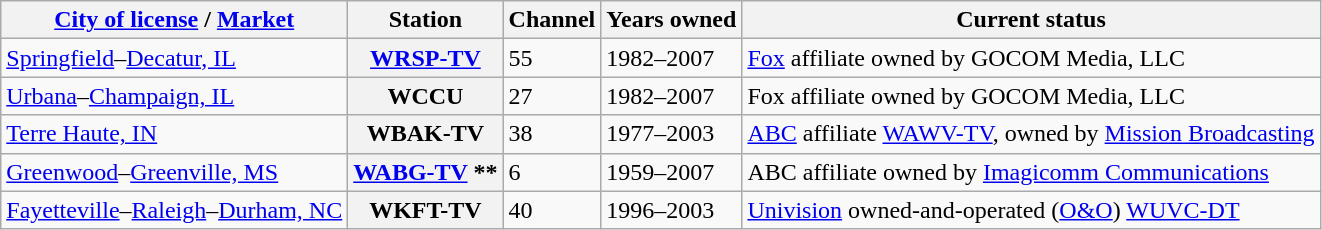<table class="wikitable">
<tr>
<th><a href='#'>City of license</a> / <a href='#'>Market</a></th>
<th>Station</th>
<th>Channel</th>
<th>Years owned</th>
<th>Current status</th>
</tr>
<tr>
<td><a href='#'>Springfield</a>–<a href='#'>Decatur, IL</a></td>
<th><a href='#'>WRSP-TV</a></th>
<td>55</td>
<td>1982–2007</td>
<td><a href='#'>Fox</a> affiliate owned by GOCOM Media, LLC</td>
</tr>
<tr>
<td><a href='#'>Urbana</a>–<a href='#'>Champaign, IL</a></td>
<th>WCCU</th>
<td>27</td>
<td>1982–2007</td>
<td>Fox affiliate owned by GOCOM Media, LLC</td>
</tr>
<tr>
<td><a href='#'>Terre Haute, IN</a></td>
<th>WBAK-TV</th>
<td>38</td>
<td>1977–2003</td>
<td><a href='#'>ABC</a> affiliate <a href='#'>WAWV-TV</a>, owned by <a href='#'>Mission Broadcasting</a></td>
</tr>
<tr>
<td><a href='#'>Greenwood</a>–<a href='#'>Greenville, MS</a></td>
<th><a href='#'>WABG-TV</a> **</th>
<td>6</td>
<td>1959–2007</td>
<td>ABC affiliate owned by <a href='#'>Imagicomm Communications</a></td>
</tr>
<tr>
<td><a href='#'>Fayetteville</a>–<a href='#'>Raleigh</a>–<a href='#'>Durham, NC</a></td>
<th>WKFT-TV</th>
<td>40</td>
<td>1996–2003</td>
<td><a href='#'>Univision</a> owned-and-operated (<a href='#'>O&O</a>) <a href='#'>WUVC-DT</a></td>
</tr>
</table>
